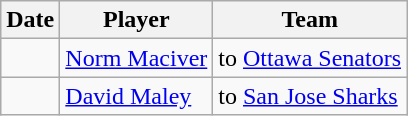<table class="wikitable">
<tr>
<th>Date</th>
<th>Player</th>
<th>Team</th>
</tr>
<tr>
<td></td>
<td><a href='#'>Norm Maciver</a></td>
<td>to <a href='#'>Ottawa Senators</a></td>
</tr>
<tr>
<td></td>
<td><a href='#'>David Maley</a></td>
<td>to <a href='#'>San Jose Sharks</a></td>
</tr>
</table>
